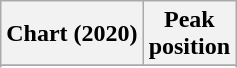<table class="wikitable sortable plainrowheaders" style="text-align:center">
<tr>
<th scope="col">Chart (2020)</th>
<th scope="col">Peak<br>position</th>
</tr>
<tr>
</tr>
<tr>
</tr>
<tr>
</tr>
<tr>
</tr>
<tr>
</tr>
<tr>
</tr>
</table>
